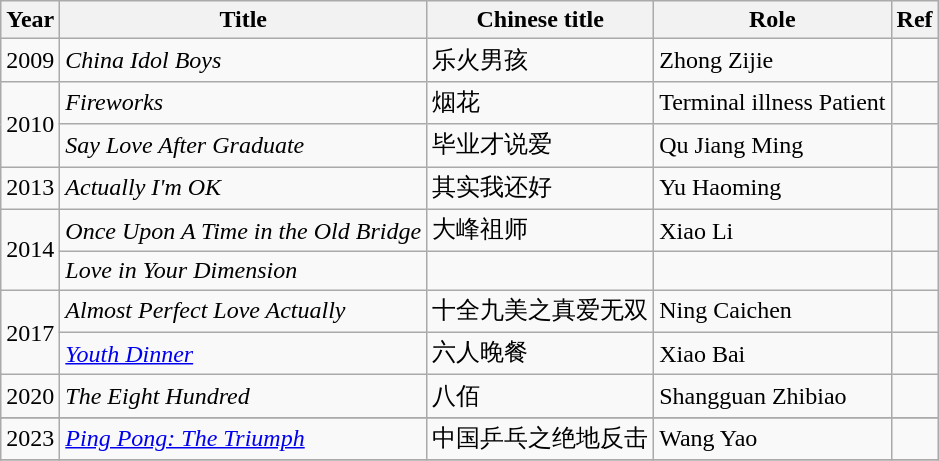<table class="wikitable sortable">
<tr>
<th>Year</th>
<th>Title</th>
<th>Chinese title</th>
<th>Role</th>
<th class="unsortable">Ref</th>
</tr>
<tr>
<td>2009</td>
<td><em>China Idol Boys</em></td>
<td>乐火男孩</td>
<td>Zhong Zijie</td>
<td></td>
</tr>
<tr>
<td rowspan="2">2010</td>
<td><em>Fireworks</em></td>
<td>烟花</td>
<td>Terminal illness Patient</td>
<td></td>
</tr>
<tr>
<td><em>Say Love After Graduate</em></td>
<td>毕业才说爱</td>
<td>Qu Jiang Ming</td>
<td></td>
</tr>
<tr>
<td>2013</td>
<td><em>Actually I'm OK</em></td>
<td>其实我还好</td>
<td>Yu Haoming</td>
<td></td>
</tr>
<tr>
<td rowspan="2">2014</td>
<td><em>Once Upon A Time in the Old Bridge</em></td>
<td>大峰祖师</td>
<td>Xiao Li</td>
<td></td>
</tr>
<tr>
<td><em>Love in Your Dimension</em></td>
<td></td>
<td></td>
<td></td>
</tr>
<tr>
<td rowspan="2">2017</td>
<td><em>Almost Perfect Love Actually</em></td>
<td>十全九美之真爱无双</td>
<td>Ning Caichen</td>
<td></td>
</tr>
<tr>
<td><em><a href='#'>Youth Dinner</a></em></td>
<td>六人晚餐</td>
<td>Xiao Bai</td>
<td></td>
</tr>
<tr>
<td>2020</td>
<td><em>The Eight Hundred</em></td>
<td>八佰</td>
<td>Shangguan Zhibiao</td>
<td></td>
</tr>
<tr>
</tr>
<tr>
<td>2023</td>
<td><em><a href='#'>Ping Pong: The Triumph</a></em></td>
<td>中国乒乓之绝地反击</td>
<td>Wang Yao</td>
<td></td>
</tr>
<tr>
</tr>
</table>
